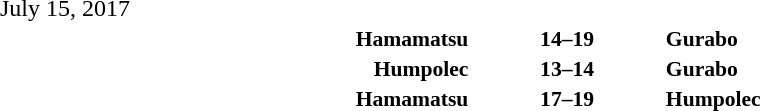<table style="width:100%;" cellspacing="1">
<tr>
<th width=25%></th>
<th width=2%></th>
<th width=6%></th>
<th width=2%></th>
<th width=25%></th>
</tr>
<tr>
<td>July 15, 2017</td>
</tr>
<tr style=font-size:90%>
<td align=right><strong>Hamamatsu </strong></td>
<td></td>
<td align=center><strong>14–19</strong></td>
<td></td>
<td><strong> Gurabo</strong></td>
<td></td>
</tr>
<tr style=font-size:90%>
<td align=right><strong>Humpolec </strong></td>
<td></td>
<td align=center><strong>13–14</strong></td>
<td></td>
<td><strong> Gurabo</strong></td>
<td></td>
</tr>
<tr style=font-size:90%>
<td align=right><strong>Hamamatsu </strong></td>
<td></td>
<td align=center><strong>17–19</strong></td>
<td></td>
<td><strong> Humpolec</strong></td>
<td></td>
</tr>
</table>
